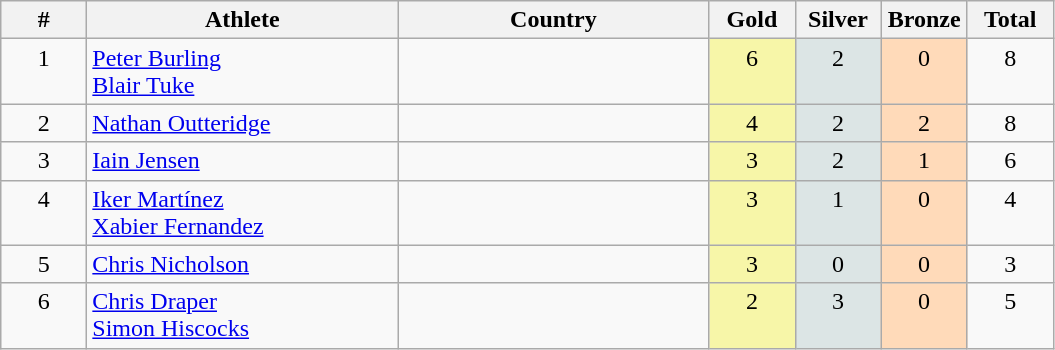<table class="wikitable">
<tr>
<th width=50>#</th>
<th width=200>Athlete</th>
<th width=200>Country</th>
<th width=50>Gold</th>
<th width=50>Silver</th>
<th width=50>Bronze</th>
<th width=50>Total</th>
</tr>
<tr style="text-align:center; vertical-align:top;">
<td>1</td>
<td style="text-align:left;"><a href='#'>Peter Burling</a><br><a href='#'>Blair Tuke</a></td>
<td style="text-align:left;"></td>
<td style="background:#F7F6A8;">6</td>
<td style="background:#DCE5E5;">2</td>
<td style="background:#FFDAB9;">0</td>
<td>8</td>
</tr>
<tr style="text-align:center; vertical-align:top;">
<td>2</td>
<td style="text-align:left;"><a href='#'>Nathan Outteridge</a></td>
<td style="text-align:left;"></td>
<td style="background:#F7F6A8;">4</td>
<td style="background:#DCE5E5;">2</td>
<td style="background:#FFDAB9;">2</td>
<td>8</td>
</tr>
<tr style="text-align:center; vertical-align:top;">
<td>3</td>
<td style="text-align:left;"><a href='#'>Iain Jensen</a></td>
<td style="text-align:left;"></td>
<td style="background:#F7F6A8;">3</td>
<td style="background:#DCE5E5;">2</td>
<td style="background:#FFDAB9;">1</td>
<td>6</td>
</tr>
<tr style="text-align:center; vertical-align:top;">
<td>4</td>
<td style="text-align:left;"><a href='#'>Iker Martínez</a><br><a href='#'>Xabier Fernandez</a></td>
<td style="text-align:left;"></td>
<td style="background:#F7F6A8;">3</td>
<td style="background:#DCE5E5;">1</td>
<td style="background:#FFDAB9;">0</td>
<td>4</td>
</tr>
<tr style="text-align:center; vertical-align:top;">
<td>5</td>
<td style="text-align:left;"><a href='#'>Chris Nicholson</a></td>
<td style="text-align:left;"></td>
<td style="background:#F7F6A8;">3</td>
<td style="background:#DCE5E5;">0</td>
<td style="background:#FFDAB9;">0</td>
<td>3</td>
</tr>
<tr style="text-align:center; vertical-align:top;">
<td>6</td>
<td style="text-align:left;"><a href='#'>Chris Draper</a><br><a href='#'>Simon Hiscocks</a></td>
<td style="text-align:left;"></td>
<td style="background:#F7F6A8;">2</td>
<td style="background:#DCE5E5;">3</td>
<td style="background:#FFDAB9;">0</td>
<td>5</td>
</tr>
</table>
